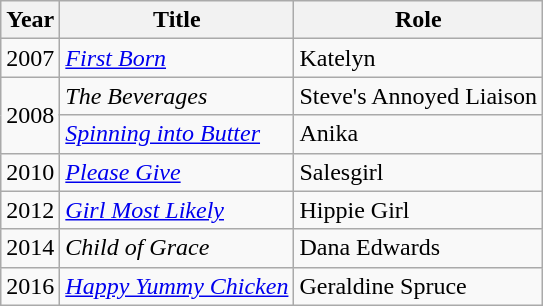<table class="wikitable">
<tr>
<th>Year</th>
<th>Title</th>
<th>Role</th>
</tr>
<tr>
<td>2007</td>
<td><em><a href='#'>First Born</a></em></td>
<td>Katelyn</td>
</tr>
<tr>
<td rowspan="2">2008</td>
<td><em>The Beverages</em></td>
<td>Steve's Annoyed Liaison</td>
</tr>
<tr>
<td><em><a href='#'>Spinning into Butter</a></em></td>
<td>Anika</td>
</tr>
<tr>
<td>2010</td>
<td><em><a href='#'>Please Give</a></em></td>
<td>Salesgirl</td>
</tr>
<tr>
<td>2012</td>
<td><em><a href='#'>Girl Most Likely</a></em></td>
<td>Hippie Girl</td>
</tr>
<tr>
<td>2014</td>
<td><em>Child of Grace</em></td>
<td>Dana Edwards</td>
</tr>
<tr>
<td>2016</td>
<td><em><a href='#'>Happy Yummy Chicken</a></em></td>
<td>Geraldine Spruce</td>
</tr>
</table>
